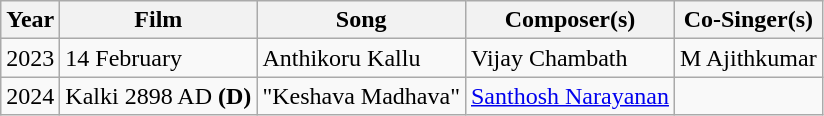<table class="wikitable">
<tr>
<th>Year</th>
<th>Film</th>
<th>Song</th>
<th>Composer(s)</th>
<th>Co-Singer(s)</th>
</tr>
<tr>
<td>2023</td>
<td>14 February</td>
<td>Anthikoru Kallu</td>
<td>Vijay Chambath</td>
<td>M Ajithkumar</td>
</tr>
<tr>
<td>2024</td>
<td>Kalki 2898 AD <strong>(D)</strong></td>
<td>"Keshava Madhava"</td>
<td><a href='#'>Santhosh Narayanan</a></td>
<td></td>
</tr>
</table>
